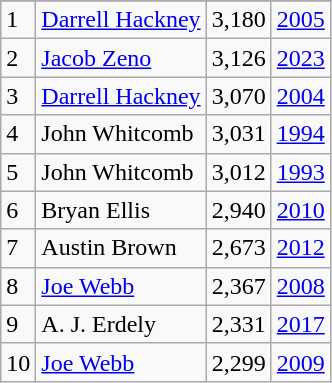<table class="wikitable">
<tr>
</tr>
<tr>
<td>1</td>
<td><a href='#'>Darrell Hackney</a></td>
<td>3,180</td>
<td><a href='#'>2005</a></td>
</tr>
<tr>
<td>2</td>
<td><a href='#'>Jacob Zeno</a></td>
<td>3,126</td>
<td><a href='#'>2023</a></td>
</tr>
<tr>
<td>3</td>
<td><a href='#'>Darrell Hackney</a></td>
<td>3,070</td>
<td><a href='#'>2004</a></td>
</tr>
<tr>
<td>4</td>
<td>John Whitcomb</td>
<td>3,031</td>
<td><a href='#'>1994</a></td>
</tr>
<tr>
<td>5</td>
<td>John Whitcomb</td>
<td>3,012</td>
<td><a href='#'>1993</a></td>
</tr>
<tr>
<td>6</td>
<td>Bryan Ellis</td>
<td>2,940</td>
<td><a href='#'>2010</a></td>
</tr>
<tr>
<td>7</td>
<td>Austin Brown</td>
<td>2,673</td>
<td><a href='#'>2012</a></td>
</tr>
<tr>
<td>8</td>
<td><a href='#'>Joe Webb</a></td>
<td>2,367</td>
<td><a href='#'>2008</a></td>
</tr>
<tr>
<td>9</td>
<td>A. J. Erdely</td>
<td>2,331</td>
<td><a href='#'>2017</a></td>
</tr>
<tr>
<td>10</td>
<td><a href='#'>Joe Webb</a></td>
<td>2,299</td>
<td><a href='#'>2009</a></td>
</tr>
</table>
